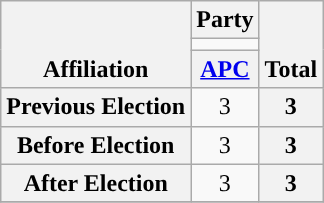<table class=wikitable style="text-align:center">
<tr style="vertical-align:bottom;">
<th rowspan=3>Affiliation</th>
<th colspan=1>Party</th>
<th rowspan=3>Total</th>
</tr>
<tr>
<td style="background-color:"></td>
</tr>
<tr>
<th><a href='#'>APC</a></th>
</tr>
<tr>
<th>Previous Election</th>
<td>3</td>
<th>3</th>
</tr>
<tr>
<th>Before Election</th>
<td>3</td>
<th>3</th>
</tr>
<tr>
<th>After Election</th>
<td>3</td>
<th>3</th>
</tr>
<tr>
</tr>
</table>
